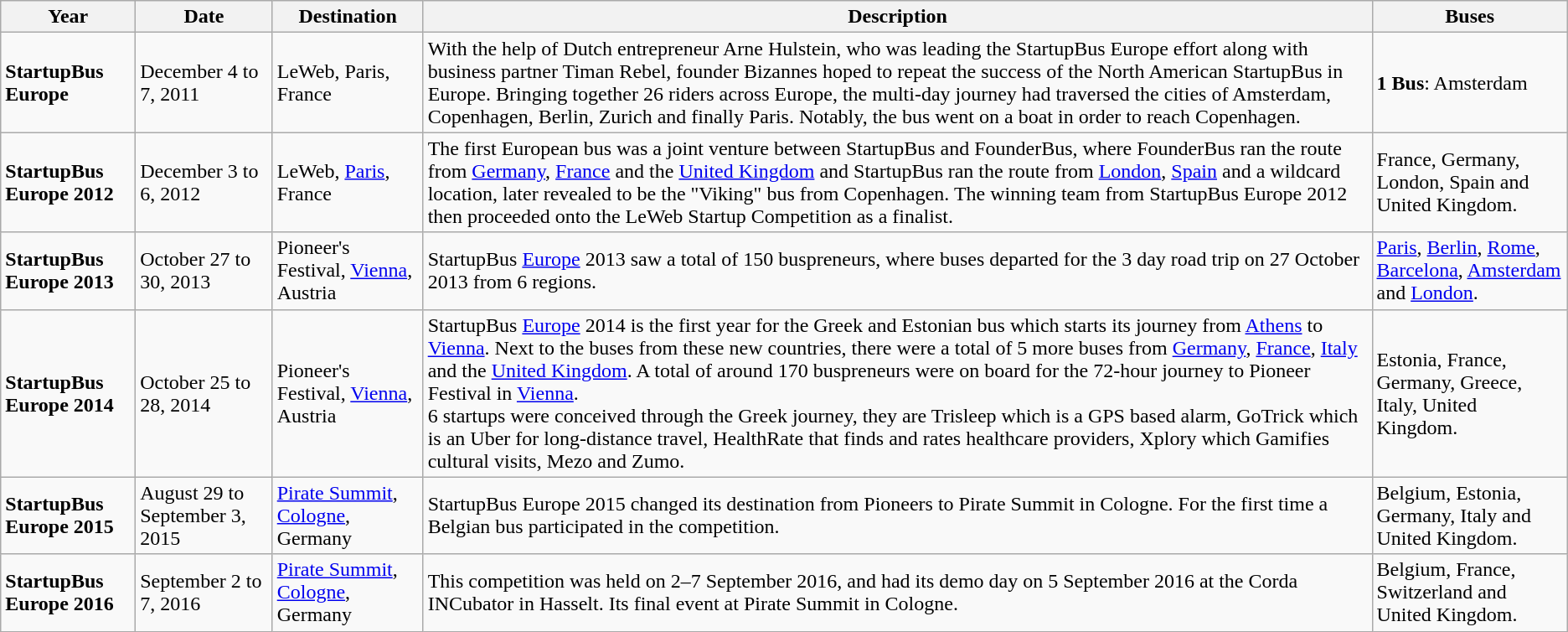<table class="wikitable">
<tr>
<th>Year</th>
<th>Date</th>
<th>Destination</th>
<th>Description</th>
<th>Buses</th>
</tr>
<tr>
<td><strong>StartupBus Europe</strong></td>
<td>December 4 to 7, 2011</td>
<td>LeWeb, Paris, France</td>
<td>With the help of Dutch entrepreneur Arne Hulstein, who was leading the StartupBus Europe effort along with business partner Timan Rebel, founder Bizannes hoped to repeat the success of the North American StartupBus in Europe. Bringing together 26 riders across Europe, the multi-day journey had traversed the cities of Amsterdam, Copenhagen, Berlin, Zurich and finally Paris. Notably, the bus went on a boat in order to reach Copenhagen.</td>
<td><strong>1 Bus</strong>: Amsterdam</td>
</tr>
<tr>
<td><strong>StartupBus Europe 2012</strong></td>
<td>December 3 to 6, 2012</td>
<td>LeWeb, <a href='#'>Paris</a>, France</td>
<td>The first European bus was a joint venture between StartupBus and FounderBus, where FounderBus ran the route from <a href='#'>Germany</a>, <a href='#'>France</a> and the <a href='#'>United Kingdom</a> and StartupBus ran the route from <a href='#'>London</a>, <a href='#'>Spain</a> and a wildcard location, later revealed to be the "Viking" bus from Copenhagen. The winning team from StartupBus Europe 2012 then proceeded onto the LeWeb Startup Competition as a finalist.</td>
<td>France, Germany, London, Spain and United Kingdom.</td>
</tr>
<tr>
<td><strong>StartupBus Europe 2013</strong></td>
<td>October 27 to 30, 2013</td>
<td>Pioneer's Festival, <a href='#'>Vienna</a>, Austria</td>
<td>StartupBus <a href='#'>Europe</a> 2013 saw a total of 150 buspreneurs, where buses departed for the 3 day road trip on 27 October 2013 from 6 regions.</td>
<td><a href='#'>Paris</a>, <a href='#'>Berlin</a>, <a href='#'>Rome</a>, <a href='#'>Barcelona</a>, <a href='#'>Amsterdam</a> and <a href='#'>London</a>.</td>
</tr>
<tr>
<td><strong>StartupBus Europe 2014</strong></td>
<td>October 25 to 28, 2014</td>
<td>Pioneer's Festival, <a href='#'>Vienna</a>, Austria</td>
<td>StartupBus <a href='#'>Europe</a> 2014 is the first year for the Greek and Estonian bus which starts its journey from <a href='#'>Athens</a> to <a href='#'>Vienna</a>. Next to the buses from these new countries, there were a total of 5 more buses from <a href='#'>Germany</a>, <a href='#'>France</a>, <a href='#'>Italy</a> and the <a href='#'>United Kingdom</a>. A total of around 170 buspreneurs were on board for the 72-hour journey to Pioneer Festival in <a href='#'>Vienna</a>.<br>6 startups were conceived through the Greek journey, they are Trisleep which is a GPS based alarm, GoTrick which is an Uber for long-distance travel, HealthRate that finds and rates healthcare providers, Xplory which Gamifies cultural visits, Mezo and Zumo.</td>
<td>Estonia, France, Germany, Greece, Italy, United Kingdom.</td>
</tr>
<tr>
<td><strong>StartupBus Europe 2015</strong></td>
<td>August 29 to September 3, 2015</td>
<td><a href='#'>Pirate Summit</a>, <a href='#'>Cologne</a>, Germany</td>
<td>StartupBus Europe 2015 changed its destination from Pioneers to Pirate Summit in Cologne. For the first time a Belgian bus participated in the competition.</td>
<td>Belgium, Estonia, Germany, Italy and United Kingdom.</td>
</tr>
<tr>
<td><strong>StartupBus Europe 2016</strong></td>
<td>September 2 to 7, 2016</td>
<td><a href='#'>Pirate Summit</a>, <a href='#'>Cologne</a>, Germany</td>
<td>This competition was held on 2–7 September 2016, and had its demo day on 5 September 2016 at the Corda INCubator in Hasselt. Its final event at Pirate Summit in Cologne.</td>
<td>Belgium, France, Switzerland and United Kingdom.</td>
</tr>
</table>
